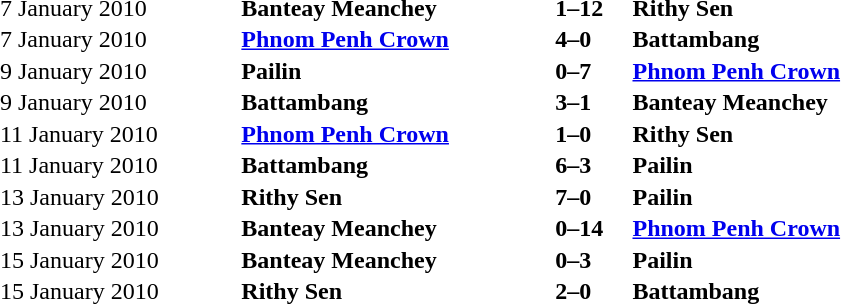<table width=50% cellspacing=1>
<tr>
<th></th>
<th></th>
<th></th>
</tr>
<tr>
<td>7 January 2010</td>
<td align=left><strong>Banteay Meanchey</strong></td>
<td align=left><strong>1–12</strong></td>
<td><strong>Rithy Sen</strong></td>
</tr>
<tr>
<td>7 January 2010</td>
<td align=left><strong><a href='#'>Phnom Penh Crown</a></strong></td>
<td align=left><strong>4–0</strong></td>
<td><strong>Battambang</strong></td>
</tr>
<tr>
<td>9 January 2010</td>
<td align=left><strong>Pailin</strong></td>
<td align=left><strong>0–7</strong></td>
<td><strong><a href='#'>Phnom Penh Crown</a></strong></td>
</tr>
<tr>
<td>9 January 2010</td>
<td align=left><strong>Battambang</strong></td>
<td align=left><strong>3–1</strong></td>
<td><strong>Banteay Meanchey</strong></td>
</tr>
<tr>
<td>11 January 2010</td>
<td align=left><strong><a href='#'>Phnom Penh Crown</a></strong></td>
<td align=left><strong>1–0</strong></td>
<td><strong>Rithy Sen</strong></td>
</tr>
<tr>
<td>11 January 2010</td>
<td align=left><strong>Battambang</strong></td>
<td align=left><strong>6–3</strong></td>
<td><strong>Pailin</strong></td>
</tr>
<tr>
<td>13 January 2010</td>
<td align=left><strong>Rithy Sen</strong></td>
<td align=left><strong>7–0</strong></td>
<td><strong>Pailin</strong></td>
</tr>
<tr>
<td>13 January 2010</td>
<td align=left><strong>Banteay Meanchey</strong></td>
<td align=left><strong>0–14</strong></td>
<td><strong><a href='#'>Phnom Penh Crown</a></strong></td>
</tr>
<tr>
<td>15 January 2010</td>
<td align=left><strong>Banteay Meanchey</strong></td>
<td align=left><strong>0–3</strong></td>
<td><strong>Pailin</strong></td>
</tr>
<tr>
<td>15 January 2010</td>
<td align=left><strong>Rithy Sen</strong></td>
<td align=left><strong>2–0</strong></td>
<td><strong>Battambang</strong></td>
</tr>
</table>
